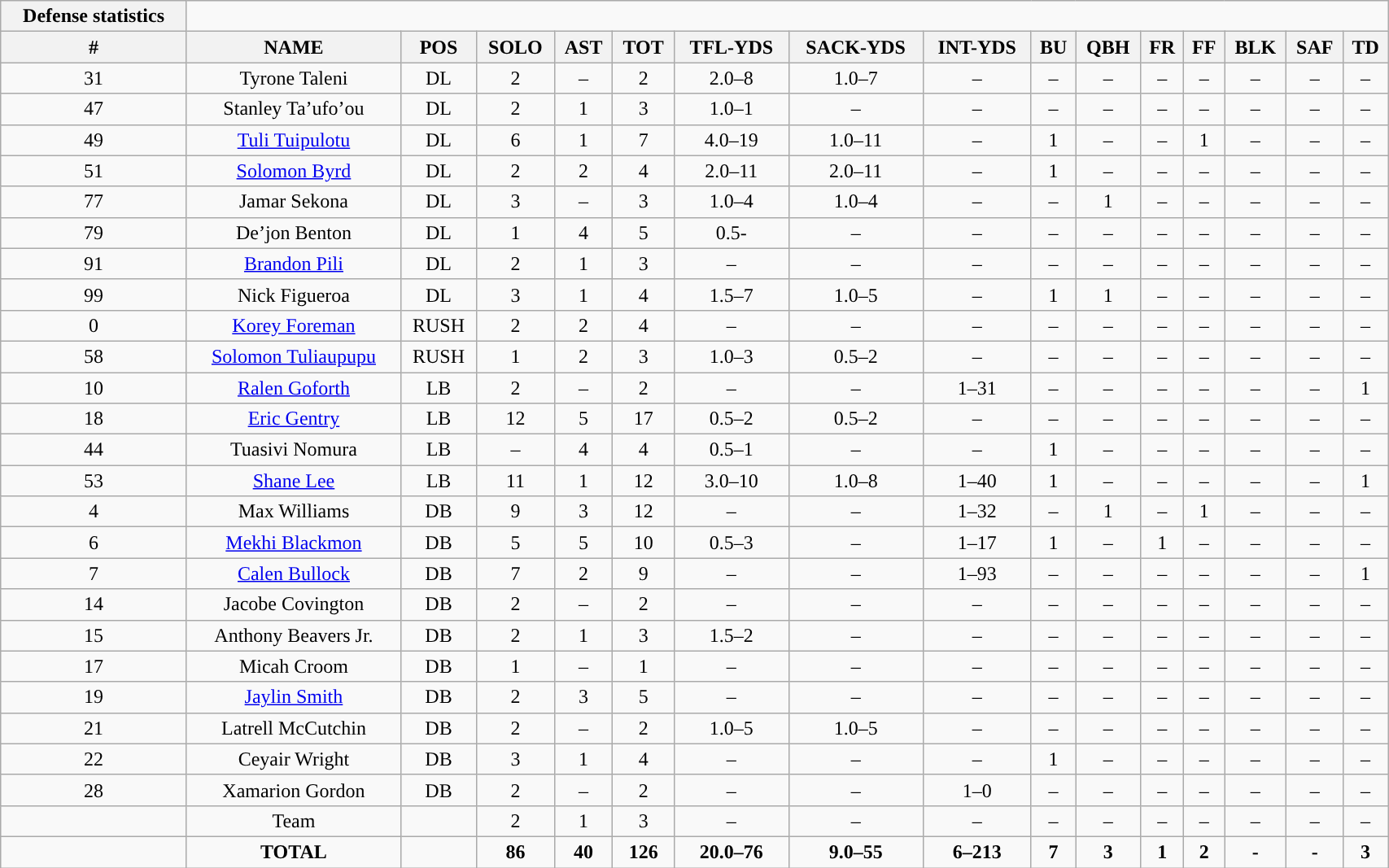<table style="width:90%; text-align:center;" class="wikitable collapsible collapsed">
<tr>
<th style="text-align:center; ">Defense statistics</th>
</tr>
<tr>
<th>#</th>
<th>NAME</th>
<th>POS</th>
<th>SOLO</th>
<th>AST</th>
<th>TOT</th>
<th>TFL-YDS</th>
<th>SACK-YDS</th>
<th>INT-YDS</th>
<th>BU</th>
<th>QBH</th>
<th>FR</th>
<th>FF</th>
<th>BLK</th>
<th>SAF</th>
<th>TD</th>
</tr>
<tr>
<td>31</td>
<td>Tyrone Taleni</td>
<td>DL</td>
<td>2</td>
<td>–</td>
<td>2</td>
<td>2.0–8</td>
<td>1.0–7</td>
<td>–</td>
<td>–</td>
<td>–</td>
<td>–</td>
<td>–</td>
<td>–</td>
<td>–</td>
<td>–</td>
</tr>
<tr>
<td>47</td>
<td>Stanley Ta’ufo’ou</td>
<td>DL</td>
<td>2</td>
<td>1</td>
<td>3</td>
<td>1.0–1</td>
<td>–</td>
<td>–</td>
<td>–</td>
<td>–</td>
<td>–</td>
<td>–</td>
<td>–</td>
<td>–</td>
<td>–</td>
</tr>
<tr>
<td>49</td>
<td><a href='#'>Tuli Tuipulotu</a></td>
<td>DL</td>
<td>6</td>
<td>1</td>
<td>7</td>
<td>4.0–19</td>
<td>1.0–11</td>
<td>–</td>
<td>1</td>
<td>–</td>
<td>–</td>
<td>1</td>
<td>–</td>
<td>–</td>
<td>–</td>
</tr>
<tr>
<td>51</td>
<td><a href='#'>Solomon Byrd</a></td>
<td>DL</td>
<td>2</td>
<td>2</td>
<td>4</td>
<td>2.0–11</td>
<td>2.0–11</td>
<td>–</td>
<td>1</td>
<td>–</td>
<td>–</td>
<td>–</td>
<td>–</td>
<td>–</td>
<td>–</td>
</tr>
<tr>
<td>77</td>
<td>Jamar Sekona</td>
<td>DL</td>
<td>3</td>
<td>–</td>
<td>3</td>
<td>1.0–4</td>
<td>1.0–4</td>
<td>–</td>
<td>–</td>
<td>1</td>
<td>–</td>
<td>–</td>
<td>–</td>
<td>–</td>
<td>–</td>
</tr>
<tr>
<td>79</td>
<td>De’jon Benton</td>
<td>DL</td>
<td>1</td>
<td>4</td>
<td>5</td>
<td>0.5-</td>
<td>–</td>
<td>–</td>
<td>–</td>
<td>–</td>
<td>–</td>
<td>–</td>
<td>–</td>
<td>–</td>
<td>–</td>
</tr>
<tr>
<td>91</td>
<td><a href='#'>Brandon Pili</a></td>
<td>DL</td>
<td>2</td>
<td>1</td>
<td>3</td>
<td>–</td>
<td>–</td>
<td>–</td>
<td>–</td>
<td>–</td>
<td>–</td>
<td>–</td>
<td>–</td>
<td>–</td>
<td>–</td>
</tr>
<tr>
<td>99</td>
<td>Nick Figueroa</td>
<td>DL</td>
<td>3</td>
<td>1</td>
<td>4</td>
<td>1.5–7</td>
<td>1.0–5</td>
<td>–</td>
<td>1</td>
<td>1</td>
<td>–</td>
<td>–</td>
<td>–</td>
<td>–</td>
<td>–</td>
</tr>
<tr>
<td>0</td>
<td><a href='#'>Korey Foreman</a></td>
<td>RUSH</td>
<td>2</td>
<td>2</td>
<td>4</td>
<td>–</td>
<td>–</td>
<td>–</td>
<td>–</td>
<td>–</td>
<td>–</td>
<td>–</td>
<td>–</td>
<td>–</td>
<td>–</td>
</tr>
<tr>
<td>58</td>
<td><a href='#'>Solomon Tuliaupupu</a></td>
<td>RUSH</td>
<td>1</td>
<td>2</td>
<td>3</td>
<td>1.0–3</td>
<td>0.5–2</td>
<td>–</td>
<td>–</td>
<td>–</td>
<td>–</td>
<td>–</td>
<td>–</td>
<td>–</td>
<td>–</td>
</tr>
<tr>
<td>10</td>
<td><a href='#'>Ralen Goforth</a></td>
<td>LB</td>
<td>2</td>
<td>–</td>
<td>2</td>
<td>–</td>
<td>–</td>
<td>1–31</td>
<td>–</td>
<td>–</td>
<td>–</td>
<td>–</td>
<td>–</td>
<td>–</td>
<td>1</td>
</tr>
<tr>
<td>18</td>
<td><a href='#'>Eric Gentry</a></td>
<td>LB</td>
<td>12</td>
<td>5</td>
<td>17</td>
<td>0.5–2</td>
<td>0.5–2</td>
<td>–</td>
<td>–</td>
<td>–</td>
<td>–</td>
<td>–</td>
<td>–</td>
<td>–</td>
<td>–</td>
</tr>
<tr>
<td>44</td>
<td>Tuasivi Nomura</td>
<td>LB</td>
<td>–</td>
<td>4</td>
<td>4</td>
<td>0.5–1</td>
<td>–</td>
<td>–</td>
<td>1</td>
<td>–</td>
<td>–</td>
<td>–</td>
<td>–</td>
<td>–</td>
<td>–</td>
</tr>
<tr>
<td>53</td>
<td><a href='#'>Shane Lee</a></td>
<td>LB</td>
<td>11</td>
<td>1</td>
<td>12</td>
<td>3.0–10</td>
<td>1.0–8</td>
<td>1–40</td>
<td>1</td>
<td>–</td>
<td>–</td>
<td>–</td>
<td>–</td>
<td>–</td>
<td>1</td>
</tr>
<tr>
<td>4</td>
<td>Max Williams</td>
<td>DB</td>
<td>9</td>
<td>3</td>
<td>12</td>
<td>–</td>
<td>–</td>
<td>1–32</td>
<td>–</td>
<td>1</td>
<td>–</td>
<td>1</td>
<td>–</td>
<td>–</td>
<td>–</td>
</tr>
<tr>
<td>6</td>
<td><a href='#'>Mekhi Blackmon</a></td>
<td>DB</td>
<td>5</td>
<td>5</td>
<td>10</td>
<td>0.5–3</td>
<td>–</td>
<td>1–17</td>
<td>1</td>
<td>–</td>
<td>1</td>
<td>–</td>
<td>–</td>
<td>–</td>
<td>–</td>
</tr>
<tr>
<td>7</td>
<td><a href='#'>Calen Bullock</a></td>
<td>DB</td>
<td>7</td>
<td>2</td>
<td>9</td>
<td>–</td>
<td>–</td>
<td>1–93</td>
<td>–</td>
<td>–</td>
<td>–</td>
<td>–</td>
<td>–</td>
<td>–</td>
<td>1</td>
</tr>
<tr>
<td>14</td>
<td>Jacobe Covington</td>
<td>DB</td>
<td>2</td>
<td>–</td>
<td>2</td>
<td>–</td>
<td>–</td>
<td>–</td>
<td>–</td>
<td>–</td>
<td>–</td>
<td>–</td>
<td>–</td>
<td>–</td>
<td>–</td>
</tr>
<tr>
<td>15</td>
<td>Anthony Beavers Jr.</td>
<td>DB</td>
<td>2</td>
<td>1</td>
<td>3</td>
<td>1.5–2</td>
<td>–</td>
<td>–</td>
<td>–</td>
<td>–</td>
<td>–</td>
<td>–</td>
<td>–</td>
<td>–</td>
<td>–</td>
</tr>
<tr>
<td>17</td>
<td>Micah Croom</td>
<td>DB</td>
<td>1</td>
<td>–</td>
<td>1</td>
<td>–</td>
<td>–</td>
<td>–</td>
<td>–</td>
<td>–</td>
<td>–</td>
<td>–</td>
<td>–</td>
<td>–</td>
<td>–</td>
</tr>
<tr>
<td>19</td>
<td><a href='#'>Jaylin Smith</a></td>
<td>DB</td>
<td>2</td>
<td>3</td>
<td>5</td>
<td>–</td>
<td>–</td>
<td>–</td>
<td>–</td>
<td>–</td>
<td>–</td>
<td>–</td>
<td>–</td>
<td>–</td>
<td>–</td>
</tr>
<tr>
<td>21</td>
<td>Latrell McCutchin</td>
<td>DB</td>
<td>2</td>
<td>–</td>
<td>2</td>
<td>1.0–5</td>
<td>1.0–5</td>
<td>–</td>
<td>–</td>
<td>–</td>
<td>–</td>
<td>–</td>
<td>–</td>
<td>–</td>
<td>–</td>
</tr>
<tr>
<td>22</td>
<td>Ceyair Wright</td>
<td>DB</td>
<td>3</td>
<td>1</td>
<td>4</td>
<td>–</td>
<td>–</td>
<td>–</td>
<td>1</td>
<td>–</td>
<td>–</td>
<td>–</td>
<td>–</td>
<td>–</td>
<td>–</td>
</tr>
<tr>
<td>28</td>
<td>Xamarion Gordon</td>
<td>DB</td>
<td>2</td>
<td>–</td>
<td>2</td>
<td>–</td>
<td>–</td>
<td>1–0</td>
<td>–</td>
<td>–</td>
<td>–</td>
<td>–</td>
<td>–</td>
<td>–</td>
<td>–</td>
</tr>
<tr>
<td></td>
<td>Team</td>
<td></td>
<td>2</td>
<td>1</td>
<td>3</td>
<td>–</td>
<td>–</td>
<td>–</td>
<td>–</td>
<td>–</td>
<td>–</td>
<td>–</td>
<td>–</td>
<td>–</td>
<td>–</td>
</tr>
<tr>
<td></td>
<td><strong>TOTAL</strong></td>
<td></td>
<td><strong>86</strong></td>
<td><strong>40</strong></td>
<td><strong>126</strong></td>
<td><strong>20.0–76</strong></td>
<td><strong>9.0–55</strong></td>
<td><strong>6–213</strong></td>
<td><strong>7</strong></td>
<td><strong>3</strong></td>
<td><strong>1</strong></td>
<td><strong>2</strong></td>
<td><strong>-</strong></td>
<td><strong>-</strong></td>
<td><strong>3</strong></td>
</tr>
</table>
